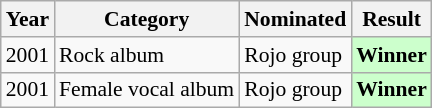<table class="wikitable" style="font-size: 90%">
<tr>
<th>Year</th>
<th>Category</th>
<th>Nominated</th>
<th>Result</th>
</tr>
<tr>
<td>2001</td>
<td>Rock album</td>
<td>Rojo group</td>
<td style="background-color: #CFC"><strong>Winner</strong></td>
</tr>
<tr>
<td>2001</td>
<td>Female vocal album</td>
<td>Rojo group</td>
<td style="background-color: #CFC"><strong>Winner</strong></td>
</tr>
</table>
